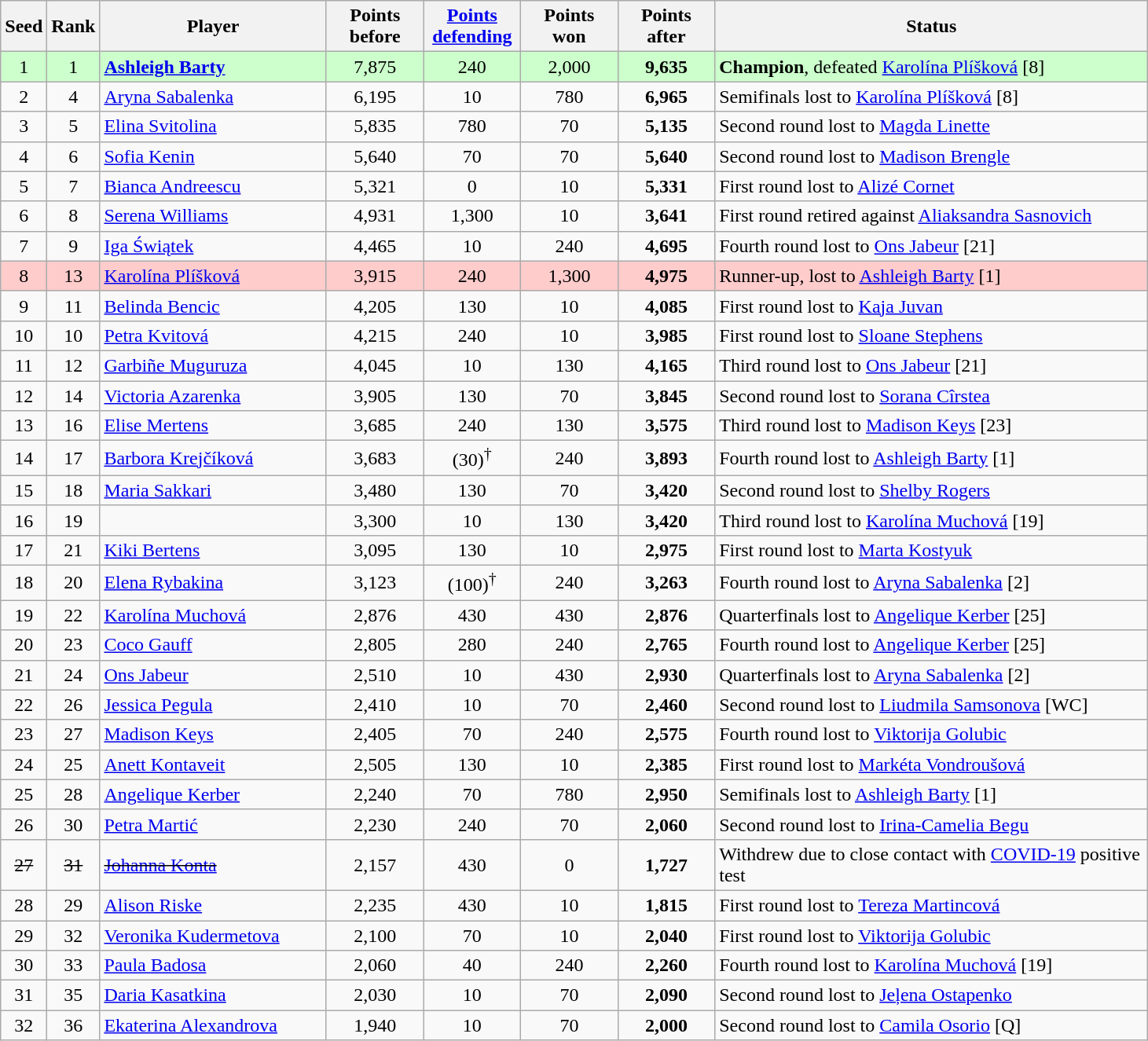<table class="wikitable sortable">
<tr>
<th style="width:30px;">Seed</th>
<th style="width:30px;">Rank</th>
<th style="width:185px;">Player</th>
<th style="width:75px;">Points before</th>
<th style="width:75px;"><a href='#'>Points defending</a></th>
<th style="width:75px;">Points won</th>
<th style="width:75px;">Points after</th>
<th style="width:360px;">Status</th>
</tr>
<tr bgcolor=#cfc>
<td style="text-align:center;">1</td>
<td style="text-align:center;">1</td>
<td> <strong><a href='#'>Ashleigh Barty</a></strong></td>
<td style="text-align:center;">7,875</td>
<td style="text-align:center;">240</td>
<td style="text-align:center;">2,000</td>
<td style="text-align:center;"><strong>9,635</strong></td>
<td><strong>Champion</strong>, defeated  <a href='#'>Karolína Plíšková</a> [8]</td>
</tr>
<tr>
<td style="text-align:center;">2</td>
<td style="text-align:center;">4</td>
<td> <a href='#'>Aryna Sabalenka</a></td>
<td style="text-align:center;">6,195</td>
<td style="text-align:center;">10</td>
<td style="text-align:center;">780</td>
<td style="text-align:center;"><strong>6,965</strong></td>
<td>Semifinals lost to  <a href='#'>Karolína Plíšková</a> [8]</td>
</tr>
<tr>
<td style="text-align:center;">3</td>
<td style="text-align:center;">5</td>
<td> <a href='#'>Elina Svitolina</a></td>
<td style="text-align:center;">5,835</td>
<td style="text-align:center;">780</td>
<td style="text-align:center;">70</td>
<td style="text-align:center;"><strong>5,135</strong></td>
<td>Second round lost to  <a href='#'>Magda Linette</a></td>
</tr>
<tr>
<td style="text-align:center;">4</td>
<td style="text-align:center;">6</td>
<td> <a href='#'>Sofia Kenin</a></td>
<td style="text-align:center;">5,640</td>
<td style="text-align:center;">70</td>
<td style="text-align:center;">70</td>
<td style="text-align:center;"><strong>5,640</strong></td>
<td>Second round lost to  <a href='#'>Madison Brengle</a></td>
</tr>
<tr>
<td style="text-align:center;">5</td>
<td style="text-align:center;">7</td>
<td> <a href='#'>Bianca Andreescu</a></td>
<td style="text-align:center;">5,321</td>
<td style="text-align:center;">0</td>
<td style="text-align:center;">10</td>
<td style="text-align:center;"><strong>5,331</strong></td>
<td>First round lost to  <a href='#'>Alizé Cornet</a></td>
</tr>
<tr>
<td style="text-align:center;">6</td>
<td style="text-align:center;">8</td>
<td> <a href='#'>Serena Williams</a></td>
<td style="text-align:center;">4,931</td>
<td style="text-align:center;">1,300</td>
<td style="text-align:center;">10</td>
<td style="text-align:center;"><strong>3,641</strong></td>
<td>First round retired against  <a href='#'>Aliaksandra Sasnovich</a></td>
</tr>
<tr>
<td style="text-align:center;">7</td>
<td style="text-align:center;">9</td>
<td> <a href='#'>Iga Świątek</a></td>
<td style="text-align:center;">4,465</td>
<td style="text-align:center;">10</td>
<td style="text-align:center;">240</td>
<td style="text-align:center;"><strong>4,695</strong></td>
<td>Fourth round lost to  <a href='#'>Ons Jabeur</a> [21]</td>
</tr>
<tr bgcolor=#fcc>
<td style="text-align:center;">8</td>
<td style="text-align:center;">13</td>
<td> <a href='#'>Karolína Plíšková</a></td>
<td style="text-align:center;">3,915</td>
<td style="text-align:center;">240</td>
<td style="text-align:center;">1,300</td>
<td style="text-align:center;"><strong>4,975</strong></td>
<td>Runner-up, lost to  <a href='#'>Ashleigh Barty</a> [1]</td>
</tr>
<tr>
<td style="text-align:center;">9</td>
<td style="text-align:center;">11</td>
<td> <a href='#'>Belinda Bencic</a></td>
<td style="text-align:center;">4,205</td>
<td style="text-align:center;">130</td>
<td style="text-align:center;">10</td>
<td style="text-align:center;"><strong>4,085</strong></td>
<td>First round lost to  <a href='#'>Kaja Juvan</a></td>
</tr>
<tr>
<td style="text-align:center;">10</td>
<td style="text-align:center;">10</td>
<td> <a href='#'>Petra Kvitová</a></td>
<td style="text-align:center;">4,215</td>
<td style="text-align:center;">240</td>
<td style="text-align:center;">10</td>
<td style="text-align:center;"><strong>3,985</strong></td>
<td>First round lost to  <a href='#'>Sloane Stephens</a></td>
</tr>
<tr>
<td style="text-align:center;">11</td>
<td style="text-align:center;">12</td>
<td> <a href='#'>Garbiñe Muguruza</a></td>
<td style="text-align:center;">4,045</td>
<td style="text-align:center;">10</td>
<td style="text-align:center;">130</td>
<td style="text-align:center;"><strong>4,165</strong></td>
<td>Third round lost to  <a href='#'>Ons Jabeur</a> [21]</td>
</tr>
<tr>
<td style="text-align:center;">12</td>
<td style="text-align:center;">14</td>
<td> <a href='#'>Victoria Azarenka</a></td>
<td style="text-align:center;">3,905</td>
<td style="text-align:center;">130</td>
<td style="text-align:center;">70</td>
<td style="text-align:center;"><strong>3,845</strong></td>
<td>Second round lost to  <a href='#'>Sorana Cîrstea</a></td>
</tr>
<tr>
<td style="text-align:center;">13</td>
<td style="text-align:center;">16</td>
<td> <a href='#'>Elise Mertens</a></td>
<td style="text-align:center;">3,685</td>
<td style="text-align:center;">240</td>
<td style="text-align:center;">130</td>
<td style="text-align:center;"><strong>3,575</strong></td>
<td>Third round lost to  <a href='#'>Madison Keys</a> [23]</td>
</tr>
<tr>
<td style="text-align:center;">14</td>
<td style="text-align:center;">17</td>
<td> <a href='#'>Barbora Krejčíková</a></td>
<td style="text-align:center;">3,683</td>
<td style="text-align:center;">(30)<sup>†</sup></td>
<td style="text-align:center;">240</td>
<td style="text-align:center;"><strong>3,893</strong></td>
<td>Fourth round lost to  <a href='#'>Ashleigh Barty</a> [1]</td>
</tr>
<tr>
<td style="text-align:center;">15</td>
<td style="text-align:center;">18</td>
<td> <a href='#'>Maria Sakkari</a></td>
<td style="text-align:center;">3,480</td>
<td style="text-align:center;">130</td>
<td style="text-align:center;">70</td>
<td style="text-align:center;"><strong>3,420</strong></td>
<td>Second round lost to  <a href='#'>Shelby Rogers</a></td>
</tr>
<tr>
<td style="text-align:center;">16</td>
<td style="text-align:center;">19</td>
<td></td>
<td style="text-align:center;">3,300</td>
<td style="text-align:center;">10</td>
<td style="text-align:center;">130</td>
<td style="text-align:center;"><strong>3,420</strong></td>
<td>Third round lost to  <a href='#'>Karolína Muchová</a> [19]</td>
</tr>
<tr>
<td style="text-align:center;">17</td>
<td style="text-align:center;">21</td>
<td> <a href='#'>Kiki Bertens</a></td>
<td style="text-align:center;">3,095</td>
<td style="text-align:center;">130</td>
<td style="text-align:center;">10</td>
<td style="text-align:center;"><strong>2,975</strong></td>
<td>First round lost to  <a href='#'>Marta Kostyuk</a></td>
</tr>
<tr>
<td style="text-align:center;">18</td>
<td style="text-align:center;">20</td>
<td> <a href='#'>Elena Rybakina</a></td>
<td style="text-align:center;">3,123</td>
<td style="text-align:center;">(100)<sup>†</sup></td>
<td style="text-align:center;">240</td>
<td style="text-align:center;"><strong>3,263</strong></td>
<td>Fourth round lost to  <a href='#'>Aryna Sabalenka</a> [2]</td>
</tr>
<tr>
<td style="text-align:center;">19</td>
<td style="text-align:center;">22</td>
<td> <a href='#'>Karolína Muchová</a></td>
<td style="text-align:center;">2,876</td>
<td style="text-align:center;">430</td>
<td style="text-align:center;">430</td>
<td style="text-align:center;"><strong>2,876</strong></td>
<td>Quarterfinals lost to  <a href='#'>Angelique Kerber</a> [25]</td>
</tr>
<tr>
<td style="text-align:center;">20</td>
<td style="text-align:center;">23</td>
<td> <a href='#'>Coco Gauff</a></td>
<td style="text-align:center;">2,805</td>
<td style="text-align:center;">280</td>
<td style="text-align:center;">240</td>
<td style="text-align:center;"><strong>2,765</strong></td>
<td>Fourth round lost to  <a href='#'>Angelique Kerber</a> [25]</td>
</tr>
<tr>
<td style="text-align:center;">21</td>
<td style="text-align:center;">24</td>
<td> <a href='#'>Ons Jabeur</a></td>
<td style="text-align:center;">2,510</td>
<td style="text-align:center;">10</td>
<td style="text-align:center;">430</td>
<td style="text-align:center;"><strong>2,930</strong></td>
<td>Quarterfinals lost to  <a href='#'>Aryna Sabalenka</a> [2]</td>
</tr>
<tr>
<td style="text-align:center;">22</td>
<td style="text-align:center;">26</td>
<td> <a href='#'>Jessica Pegula</a></td>
<td style="text-align:center;">2,410</td>
<td style="text-align:center;">10</td>
<td style="text-align:center;">70</td>
<td style="text-align:center;"><strong>2,460</strong></td>
<td>Second round lost to  <a href='#'>Liudmila Samsonova</a> [WC]</td>
</tr>
<tr>
<td style="text-align:center;">23</td>
<td style="text-align:center;">27</td>
<td> <a href='#'>Madison Keys</a></td>
<td style="text-align:center;">2,405</td>
<td style="text-align:center;">70</td>
<td style="text-align:center;">240</td>
<td style="text-align:center;"><strong>2,575</strong></td>
<td>Fourth round lost to  <a href='#'>Viktorija Golubic</a></td>
</tr>
<tr>
<td style="text-align:center;">24</td>
<td style="text-align:center;">25</td>
<td> <a href='#'>Anett Kontaveit</a></td>
<td style="text-align:center;">2,505</td>
<td style="text-align:center;">130</td>
<td style="text-align:center;">10</td>
<td style="text-align:center;"><strong>2,385</strong></td>
<td>First round lost to  <a href='#'>Markéta Vondroušová</a></td>
</tr>
<tr>
<td style="text-align:center;">25</td>
<td style="text-align:center;">28</td>
<td> <a href='#'>Angelique Kerber</a></td>
<td style="text-align:center;">2,240</td>
<td style="text-align:center;">70</td>
<td style="text-align:center;">780</td>
<td style="text-align:center;"><strong>2,950</strong></td>
<td>Semifinals lost to  <a href='#'>Ashleigh Barty</a> [1]</td>
</tr>
<tr>
<td style="text-align:center;">26</td>
<td style="text-align:center;">30</td>
<td> <a href='#'>Petra Martić</a></td>
<td style="text-align:center;">2,230</td>
<td style="text-align:center;">240</td>
<td style="text-align:center;">70</td>
<td style="text-align:center;"><strong>2,060</strong></td>
<td>Second round lost to  <a href='#'>Irina-Camelia Begu</a></td>
</tr>
<tr>
<td style="text-align:center;"><s>27</s></td>
<td style="text-align:center;"><s>31</s></td>
<td><s> <a href='#'>Johanna Konta</a></s></td>
<td style="text-align:center;">2,157</td>
<td style="text-align:center;">430</td>
<td style="text-align:center;">0</td>
<td style="text-align:center;"><strong>1,727</strong></td>
<td>Withdrew due to close contact with <a href='#'>COVID-19</a> positive test</td>
</tr>
<tr>
<td style="text-align:center;">28</td>
<td style="text-align:center;">29</td>
<td> <a href='#'>Alison Riske</a></td>
<td style="text-align:center;">2,235</td>
<td style="text-align:center;">430</td>
<td style="text-align:center;">10</td>
<td style="text-align:center;"><strong>1,815</strong></td>
<td>First round lost to  <a href='#'>Tereza Martincová</a></td>
</tr>
<tr>
<td style="text-align:center;">29</td>
<td style="text-align:center;">32</td>
<td> <a href='#'>Veronika Kudermetova</a></td>
<td style="text-align:center;">2,100</td>
<td style="text-align:center;">70</td>
<td style="text-align:center;">10</td>
<td style="text-align:center;"><strong>2,040</strong></td>
<td>First round lost to  <a href='#'>Viktorija Golubic</a></td>
</tr>
<tr>
<td style="text-align:center;">30</td>
<td style="text-align:center;">33</td>
<td> <a href='#'>Paula Badosa</a></td>
<td style="text-align:center;">2,060</td>
<td style="text-align:center;">40</td>
<td style="text-align:center;">240</td>
<td style="text-align:center;"><strong>2,260</strong></td>
<td>Fourth round lost to  <a href='#'>Karolína Muchová</a> [19]</td>
</tr>
<tr>
<td style="text-align:center;">31</td>
<td style="text-align:center;">35</td>
<td> <a href='#'>Daria Kasatkina</a></td>
<td style="text-align:center;">2,030</td>
<td style="text-align:center;">10</td>
<td style="text-align:center;">70</td>
<td style="text-align:center;"><strong>2,090</strong></td>
<td>Second round lost to  <a href='#'>Jeļena Ostapenko</a></td>
</tr>
<tr>
<td style="text-align:center;">32</td>
<td style="text-align:center;">36</td>
<td> <a href='#'>Ekaterina Alexandrova</a></td>
<td style="text-align:center;">1,940</td>
<td style="text-align:center;">10</td>
<td style="text-align:center;">70</td>
<td style="text-align:center;"><strong>2,000</strong></td>
<td>Second round lost to  <a href='#'>Camila Osorio</a> [Q]</td>
</tr>
</table>
